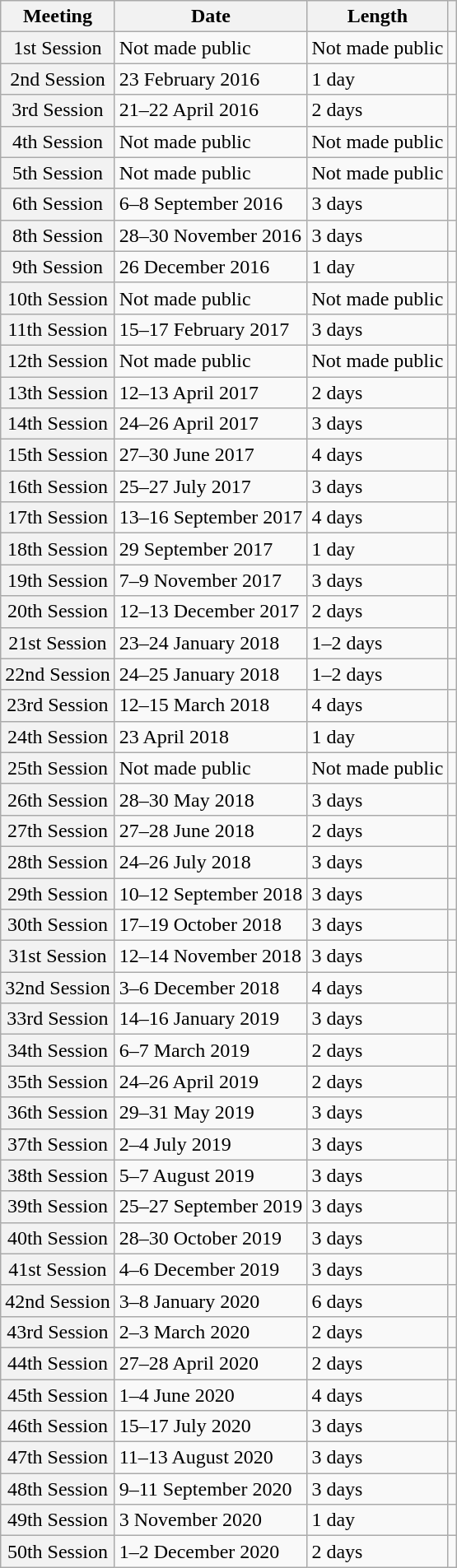<table class="wikitable sortable plainrowheaders">
<tr>
<th scope="col">Meeting</th>
<th scope="col">Date</th>
<th scope="col">Length</th>
<th scope="col" class="unsortable"></th>
</tr>
<tr>
<th scope="row" style="font-weight:normal;">1st Session</th>
<td>Not made public</td>
<td>Not made public</td>
<td align="center"></td>
</tr>
<tr>
<th scope="row" style="font-weight:normal;">2nd Session</th>
<td>23 February 2016</td>
<td>1 day</td>
<td align="center"></td>
</tr>
<tr>
<th scope="row" style="font-weight:normal;">3rd Session</th>
<td>21–22 April 2016</td>
<td>2 days</td>
<td align="center"></td>
</tr>
<tr>
<th scope="row" style="font-weight:normal;">4th Session</th>
<td>Not made public</td>
<td>Not made public</td>
<td align="center"></td>
</tr>
<tr>
<th scope="row" style="font-weight:normal;">5th Session</th>
<td>Not made public</td>
<td>Not made public</td>
<td align="center"></td>
</tr>
<tr>
<th scope="row" style="font-weight:normal;">6th Session</th>
<td>6–8 September 2016</td>
<td>3 days</td>
<td align="center"></td>
</tr>
<tr>
<th scope="row" style="font-weight:normal;">8th Session</th>
<td>28–30 November 2016</td>
<td>3 days</td>
<td align="center"></td>
</tr>
<tr>
<th scope="row" style="font-weight:normal;">9th Session</th>
<td>26 December 2016</td>
<td>1 day</td>
<td align="center"></td>
</tr>
<tr>
<th scope="row" style="font-weight:normal;">10th Session</th>
<td>Not made public</td>
<td>Not made public</td>
<td align="center"></td>
</tr>
<tr>
<th scope="row" style="font-weight:normal;">11th Session</th>
<td>15–17 February 2017</td>
<td>3 days</td>
<td align="center"></td>
</tr>
<tr>
<th scope="row" style="font-weight:normal;">12th Session</th>
<td>Not made public</td>
<td>Not made public</td>
<td align="center"></td>
</tr>
<tr>
<th scope="row" style="font-weight:normal;">13th Session</th>
<td>12–13 April 2017</td>
<td>2 days</td>
<td align="center"></td>
</tr>
<tr>
<th scope="row" style="font-weight:normal;">14th Session</th>
<td>24–26 April 2017</td>
<td>3 days</td>
<td align="center"></td>
</tr>
<tr>
<th scope="row" style="font-weight:normal;">15th Session</th>
<td>27–30 June 2017</td>
<td>4 days</td>
<td align="center"></td>
</tr>
<tr>
<th scope="row" style="font-weight:normal;">16th Session</th>
<td>25–27 July 2017</td>
<td>3 days</td>
<td align="center"></td>
</tr>
<tr>
<th scope="row" style="font-weight:normal;">17th Session</th>
<td>13–16 September 2017</td>
<td>4 days</td>
<td align="center"></td>
</tr>
<tr>
<th scope="row" style="font-weight:normal;">18th Session</th>
<td>29 September 2017</td>
<td>1 day</td>
<td align="center"></td>
</tr>
<tr>
<th scope="row" style="font-weight:normal;">19th Session</th>
<td>7–9 November 2017</td>
<td>3 days</td>
<td align="center"></td>
</tr>
<tr>
<th scope="row" style="font-weight:normal;">20th Session</th>
<td>12–13 December 2017</td>
<td>2 days</td>
<td align="center"></td>
</tr>
<tr>
<th scope="row" style="font-weight:normal;">21st Session</th>
<td>23–24 January 2018</td>
<td>1–2 days</td>
<td align="center"></td>
</tr>
<tr>
<th scope="row" style="font-weight:normal;">22nd Session</th>
<td>24–25 January 2018</td>
<td>1–2 days</td>
<td align="center"></td>
</tr>
<tr>
<th scope="row" style="font-weight:normal;">23rd Session</th>
<td>12–15 March 2018</td>
<td>4 days</td>
<td align="center"></td>
</tr>
<tr>
<th scope="row" style="font-weight:normal;">24th Session</th>
<td>23 April 2018</td>
<td>1 day</td>
<td align="center"></td>
</tr>
<tr>
<th scope="row" style="font-weight:normal;">25th Session</th>
<td>Not made public</td>
<td>Not made public</td>
<td align="center"></td>
</tr>
<tr>
<th scope="row" style="font-weight:normal;">26th Session</th>
<td>28–30 May 2018</td>
<td>3 days</td>
<td align="center"></td>
</tr>
<tr>
<th scope="row" style="font-weight:normal;">27th Session</th>
<td>27–28 June 2018</td>
<td>2 days</td>
<td align="center"></td>
</tr>
<tr>
<th scope="row" style="font-weight:normal;">28th Session</th>
<td>24–26 July 2018</td>
<td>3 days</td>
<td align="center"></td>
</tr>
<tr>
<th scope="row" style="font-weight:normal;">29th Session</th>
<td>10–12 September 2018</td>
<td>3 days</td>
<td align="center"></td>
</tr>
<tr>
<th scope="row" style="font-weight:normal;">30th Session</th>
<td>17–19 October 2018</td>
<td>3 days</td>
<td align="center"></td>
</tr>
<tr>
<th scope="row" style="font-weight:normal;">31st Session</th>
<td>12–14 November 2018</td>
<td>3 days</td>
<td align="center"></td>
</tr>
<tr>
<th scope="row" style="font-weight:normal;">32nd Session</th>
<td>3–6 December 2018</td>
<td>4 days</td>
<td align="center"></td>
</tr>
<tr>
<th scope="row" style="font-weight:normal;">33rd Session</th>
<td>14–16 January 2019</td>
<td>3 days</td>
<td align="center"></td>
</tr>
<tr>
<th scope="row" style="font-weight:normal;">34th Session</th>
<td>6–7 March 2019</td>
<td>2 days</td>
<td align="center"></td>
</tr>
<tr>
<th scope="row" style="font-weight:normal;">35th Session</th>
<td>24–26 April 2019</td>
<td>2 days</td>
<td align="center"></td>
</tr>
<tr>
<th scope="row" style="font-weight:normal;">36th Session</th>
<td>29–31 May 2019</td>
<td>3 days</td>
<td align="center"></td>
</tr>
<tr>
<th scope="row" style="font-weight:normal;">37th Session</th>
<td>2–4 July 2019</td>
<td>3 days</td>
<td align="center"></td>
</tr>
<tr>
<th scope="row" style="font-weight:normal;">38th Session</th>
<td>5–7 August 2019</td>
<td>3 days</td>
<td align="center"></td>
</tr>
<tr>
<th scope="row" style="font-weight:normal;">39th Session</th>
<td>25–27 September 2019</td>
<td>3 days</td>
<td align="center"></td>
</tr>
<tr>
<th scope="row" style="font-weight:normal;">40th Session</th>
<td>28–30 October 2019</td>
<td>3 days</td>
<td align="center"></td>
</tr>
<tr>
<th scope="row" style="font-weight:normal;">41st Session</th>
<td>4–6 December 2019</td>
<td>3 days</td>
<td align="center"></td>
</tr>
<tr>
<th scope="row" style="font-weight:normal;">42nd Session</th>
<td>3–8 January 2020</td>
<td>6 days</td>
<td align="center"></td>
</tr>
<tr>
<th scope="row" style="font-weight:normal;">43rd Session</th>
<td>2–3 March 2020</td>
<td>2 days</td>
<td align="center"></td>
</tr>
<tr>
<th scope="row" style="font-weight:normal;">44th Session</th>
<td>27–28 April 2020</td>
<td>2 days</td>
<td align="center"></td>
</tr>
<tr>
<th scope="row" style="font-weight:normal;">45th Session</th>
<td>1–4 June 2020</td>
<td>4 days</td>
<td align="center"></td>
</tr>
<tr>
<th scope="row" style="font-weight:normal;">46th Session</th>
<td>15–17 July 2020</td>
<td>3 days</td>
<td align="center"></td>
</tr>
<tr>
<th scope="row" style="font-weight:normal;">47th Session</th>
<td>11–13 August 2020</td>
<td>3 days</td>
<td align="center"></td>
</tr>
<tr>
<th scope="row" style="font-weight:normal;">48th Session</th>
<td>9–11 September 2020</td>
<td>3 days</td>
<td align="center"></td>
</tr>
<tr>
<th scope="row" style="font-weight:normal;">49th Session</th>
<td>3 November 2020</td>
<td>1 day</td>
<td align="center"></td>
</tr>
<tr>
<th scope="row" style="font-weight:normal;">50th Session</th>
<td>1–2 December 2020</td>
<td>2 days</td>
<td align="center"></td>
</tr>
</table>
